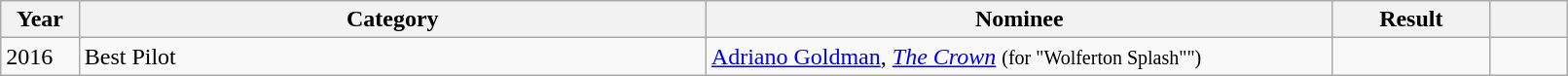<table class="wikitable" style="width:85%;">
<tr>
<th width=5%>Year</th>
<th style="width:40%;">Category</th>
<th style="width:40%;">Nominee</th>
<th style="width:10%;">Result</th>
<th width=5%></th>
</tr>
<tr>
<td vstyle="text-align: center;"rowspan="1">2016</td>
<td>Best Pilot</td>
<td><a href='#'>Adriano Goldman</a>, <em><a href='#'>The Crown</a></em> <small> (for "Wolferton Splash"")</small></td>
<td></td>
<td rowspan="1"></td>
</tr>
</table>
